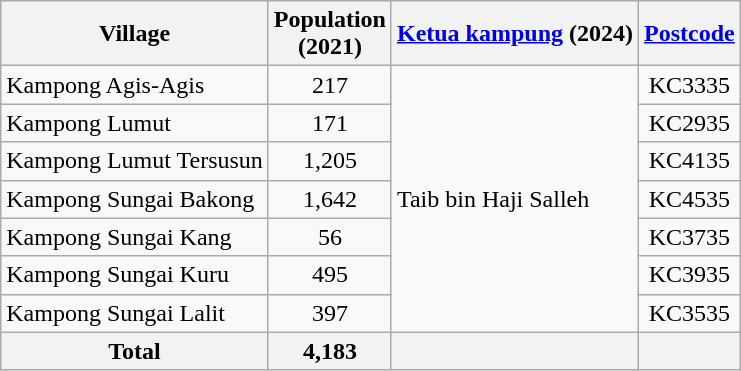<table class="wikitable sortable">
<tr>
<th>Village</th>
<th>Population<br>(2021)</th>
<th><a href='#'>Ketua kampung</a> (2024)</th>
<th><a href='#'>Postcode</a></th>
</tr>
<tr>
<td>Kampong Agis-Agis</td>
<td align=center>217</td>
<td rowspan="7">Taib bin Haji Salleh</td>
<td align="center">KC3335</td>
</tr>
<tr>
<td>Kampong Lumut</td>
<td align=center>171</td>
<td align="center">KC2935</td>
</tr>
<tr>
<td>Kampong Lumut Tersusun</td>
<td align=center>1,205</td>
<td align="center">KC4135</td>
</tr>
<tr>
<td>Kampong Sungai Bakong</td>
<td align=center>1,642</td>
<td align="center">KC4535</td>
</tr>
<tr>
<td>Kampong Sungai Kang</td>
<td align=center>56</td>
<td align="center">KC3735</td>
</tr>
<tr>
<td>Kampong Sungai Kuru</td>
<td align=center>495</td>
<td align="center">KC3935</td>
</tr>
<tr>
<td>Kampong Sungai Lalit</td>
<td align=center>397</td>
<td align="center">KC3535</td>
</tr>
<tr>
<th>Total</th>
<th>4,183</th>
<th></th>
<th></th>
</tr>
</table>
